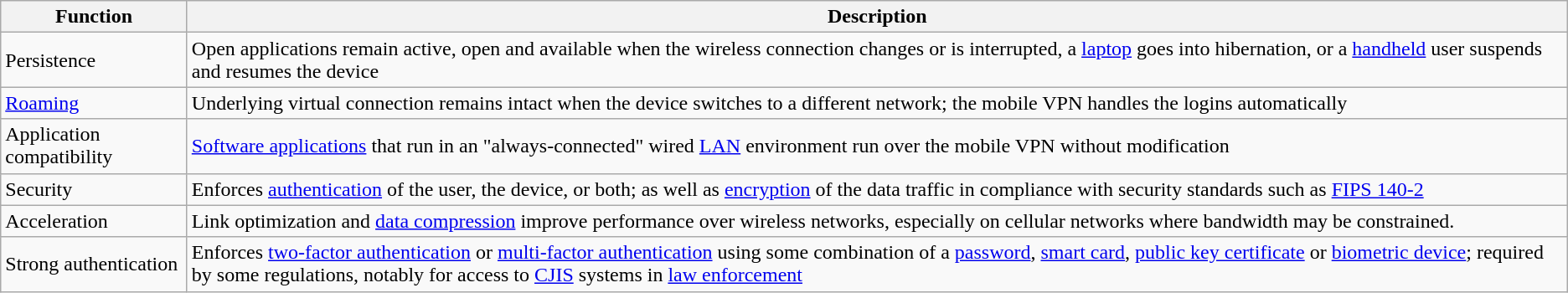<table class="wikitable">
<tr>
<th>Function</th>
<th>Description</th>
</tr>
<tr>
<td>Persistence</td>
<td>Open applications remain active, open and available when the wireless connection changes or is interrupted, a <a href='#'>laptop</a> goes into hibernation, or a <a href='#'>handheld</a> user suspends and resumes the device</td>
</tr>
<tr>
<td><a href='#'>Roaming</a></td>
<td>Underlying virtual connection remains intact when the device switches to a different network; the mobile VPN handles the logins automatically</td>
</tr>
<tr>
<td>Application compatibility</td>
<td><a href='#'>Software applications</a> that run in an "always-connected" wired <a href='#'>LAN</a> environment run over the mobile VPN without modification</td>
</tr>
<tr>
<td>Security</td>
<td>Enforces <a href='#'>authentication</a> of the user, the device, or both; as well as <a href='#'>encryption</a> of the data traffic in compliance with security standards such as <a href='#'>FIPS 140-2</a></td>
</tr>
<tr>
<td>Acceleration</td>
<td>Link optimization and <a href='#'>data compression</a> improve performance over wireless networks, especially on cellular networks where bandwidth may be constrained.</td>
</tr>
<tr>
<td>Strong authentication</td>
<td>Enforces <a href='#'>two-factor authentication</a> or <a href='#'>multi-factor authentication</a> using some combination of a <a href='#'>password</a>, <a href='#'>smart card</a>, <a href='#'>public key certificate</a> or <a href='#'>biometric device</a>; required by some regulations, notably for access to <a href='#'>CJIS</a> systems in <a href='#'>law enforcement</a></td>
</tr>
</table>
